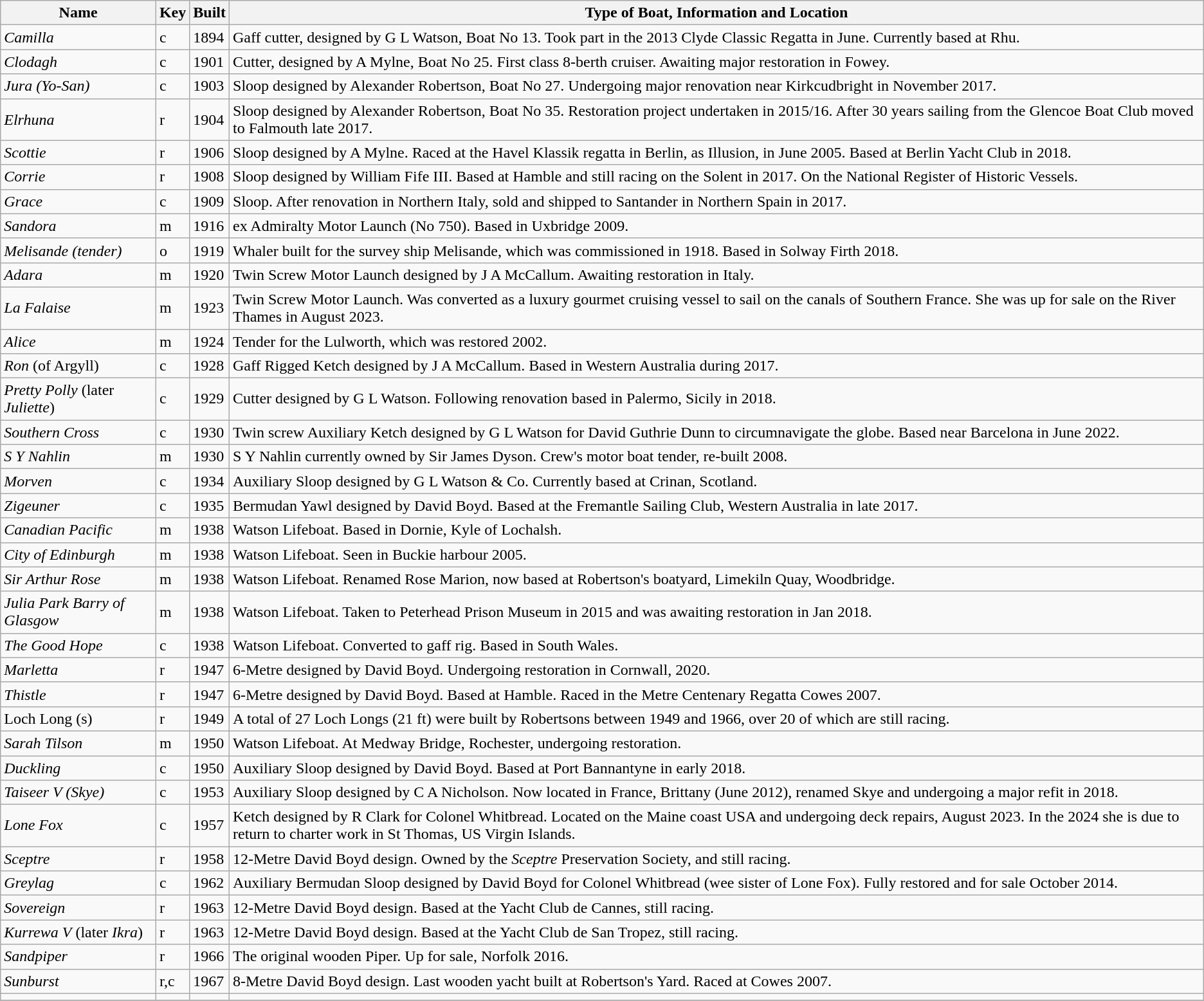<table class="wikitable" border="1">
<tr>
<th>Name</th>
<th>Key</th>
<th>Built</th>
<th>Type of Boat, Information and Location</th>
</tr>
<tr>
<td><em>Camilla</em></td>
<td>c</td>
<td>1894</td>
<td> Gaff cutter, designed by G L Watson, Boat No 13. Took part in the 2013 Clyde Classic Regatta in June. Currently based at Rhu.</td>
</tr>
<tr>
<td><em>Clodagh</em></td>
<td>c</td>
<td>1901</td>
<td> Cutter, designed by A Mylne, Boat No 25. First class 8-berth cruiser. Awaiting major restoration in Fowey.</td>
</tr>
<tr>
<td><em>Jura (Yo-San)</em></td>
<td>c</td>
<td>1903</td>
<td> Sloop designed by Alexander Robertson, Boat No 27. Undergoing major renovation near Kirkcudbright in November 2017.</td>
</tr>
<tr>
<td><em>Elrhuna</em></td>
<td>r</td>
<td>1904</td>
<td> Sloop designed by Alexander Robertson, Boat No 35. Restoration project undertaken in 2015/16. After 30 years sailing from the Glencoe Boat Club moved to Falmouth late 2017.</td>
</tr>
<tr>
<td><em>Scottie</em></td>
<td>r</td>
<td>1906</td>
<td> Sloop designed by A Mylne. Raced at the Havel Klassik regatta in Berlin, as Illusion, in June 2005. Based at Berlin Yacht Club in 2018.</td>
</tr>
<tr>
<td><em>Corrie</em></td>
<td>r</td>
<td>1908</td>
<td> Sloop designed by William Fife III. Based at Hamble and still racing on the Solent in 2017. On the National Register of Historic Vessels.</td>
</tr>
<tr>
<td><em>Grace</em></td>
<td>c</td>
<td>1909</td>
<td> Sloop. After renovation in Northern Italy, sold and shipped to Santander in Northern Spain in 2017.</td>
</tr>
<tr>
<td><em>Sandora</em></td>
<td>m</td>
<td>1916</td>
<td> ex Admiralty Motor Launch (No 750). Based in Uxbridge 2009.</td>
</tr>
<tr>
<td><em>Melisande (tender)</em></td>
<td>o</td>
<td>1919</td>
<td> Whaler built for the survey ship Melisande, which was commissioned in 1918. Based in Solway Firth 2018.</td>
</tr>
<tr>
<td><em>Adara</em></td>
<td>m</td>
<td>1920</td>
<td> Twin Screw Motor Launch designed by J A McCallum. Awaiting restoration in Italy.</td>
</tr>
<tr>
<td><em>La Falaise</em></td>
<td>m</td>
<td>1923</td>
<td> Twin Screw Motor Launch. Was converted as a luxury gourmet cruising vessel to sail on the canals of Southern France. She was up for sale on the River Thames in August 2023.</td>
</tr>
<tr>
<td><em>Alice</em></td>
<td>m</td>
<td>1924</td>
<td> Tender for the Lulworth, which was restored 2002.</td>
</tr>
<tr>
<td><em>Ron</em> (of Argyll)</td>
<td>c</td>
<td>1928</td>
<td> Gaff Rigged Ketch designed by J A McCallum. Based in Western Australia during 2017.</td>
</tr>
<tr>
<td><em>Pretty Polly</em> (later <em>Juliette</em>)</td>
<td>c</td>
<td>1929</td>
<td> Cutter designed by G L Watson. Following renovation based in Palermo, Sicily in 2018.</td>
</tr>
<tr>
<td><em>Southern Cross</em></td>
<td>c</td>
<td>1930</td>
<td> Twin screw Auxiliary Ketch designed by G L Watson for David Guthrie Dunn to circumnavigate the globe. Based near Barcelona in June 2022.</td>
</tr>
<tr>
<td><em>S Y Nahlin</em></td>
<td>m</td>
<td>1930</td>
<td> S Y Nahlin currently owned by Sir James Dyson. Crew's motor boat tender, re-built 2008.</td>
</tr>
<tr>
<td><em>Morven</em></td>
<td>c</td>
<td>1934</td>
<td> Auxiliary Sloop designed by G L Watson & Co. Currently based at Crinan, Scotland.</td>
</tr>
<tr>
<td><em>Zigeuner</em></td>
<td>c</td>
<td>1935</td>
<td> Bermudan Yawl designed by David Boyd. Based at the Fremantle Sailing Club, Western Australia in late 2017.</td>
</tr>
<tr>
<td><em>Canadian Pacific</em></td>
<td>m</td>
<td>1938</td>
<td> Watson Lifeboat. Based in Dornie, Kyle of Lochalsh.</td>
</tr>
<tr>
<td><em>City of Edinburgh</em></td>
<td>m</td>
<td>1938</td>
<td> Watson Lifeboat. Seen in Buckie harbour 2005.</td>
</tr>
<tr>
<td><em>Sir Arthur Rose</em></td>
<td>m</td>
<td>1938</td>
<td> Watson Lifeboat. Renamed Rose Marion, now based at Robertson's boatyard, Limekiln Quay, Woodbridge.</td>
</tr>
<tr>
<td><em>Julia Park Barry of Glasgow</em></td>
<td>m</td>
<td>1938</td>
<td> Watson Lifeboat. Taken to Peterhead Prison Museum in 2015 and was awaiting restoration in Jan 2018.</td>
</tr>
<tr>
<td><em>The Good Hope</em></td>
<td>c</td>
<td>1938</td>
<td> Watson Lifeboat. Converted to gaff rig. Based in South Wales.</td>
</tr>
<tr>
<td><em>Marletta</em></td>
<td>r</td>
<td>1947</td>
<td>6-Metre designed by David Boyd. Undergoing restoration in Cornwall, 2020.</td>
</tr>
<tr>
<td><em>Thistle</em></td>
<td>r</td>
<td>1947</td>
<td>6-Metre designed by David Boyd. Based at Hamble. Raced in the Metre Centenary Regatta Cowes 2007.</td>
</tr>
<tr>
<td>Loch Long (s)</td>
<td>r</td>
<td>1949</td>
<td>A total of 27 Loch Longs (21 ft) were built by Robertsons between 1949 and 1966, over 20 of which are still racing.</td>
</tr>
<tr>
<td><em>Sarah Tilson</em></td>
<td>m</td>
<td>1950</td>
<td> Watson Lifeboat. At Medway Bridge, Rochester, undergoing restoration.</td>
</tr>
<tr>
<td><em>Duckling</em></td>
<td>c</td>
<td>1950</td>
<td> Auxiliary Sloop designed by David Boyd. Based at Port Bannantyne in early 2018.</td>
</tr>
<tr>
<td><em>Taiseer V (Skye)</em></td>
<td>c</td>
<td>1953</td>
<td> Auxiliary Sloop designed by C A Nicholson. Now located in France, Brittany (June 2012), renamed Skye and undergoing a major refit in 2018.</td>
</tr>
<tr>
<td><em>Lone Fox</em></td>
<td>c</td>
<td>1957</td>
<td> Ketch designed by R Clark for Colonel Whitbread. Located on the Maine coast USA and undergoing deck repairs, August 2023. In the 2024 she is due to return to charter work in St Thomas, US Virgin Islands.</td>
</tr>
<tr>
<td><em>Sceptre</em></td>
<td>r</td>
<td>1958</td>
<td>12-Metre David Boyd design. Owned by the <em>Sceptre</em> Preservation Society, and still racing.</td>
</tr>
<tr>
<td><em>Greylag</em></td>
<td>c</td>
<td>1962</td>
<td> Auxiliary Bermudan Sloop designed by David Boyd for Colonel Whitbread (wee sister of Lone Fox). Fully restored and for sale October 2014.</td>
</tr>
<tr>
<td><em>Sovereign</em></td>
<td>r</td>
<td>1963</td>
<td>12-Metre David Boyd design. Based at the Yacht Club de Cannes, still racing.</td>
</tr>
<tr>
<td><em>Kurrewa V</em> (later <em>Ikra</em>)</td>
<td>r</td>
<td>1963</td>
<td>12-Metre David Boyd design. Based at the Yacht Club de San Tropez, still racing.</td>
</tr>
<tr>
<td><em>Sandpiper</em></td>
<td>r</td>
<td>1966</td>
<td>The original wooden Piper. Up for sale, Norfolk 2016.</td>
</tr>
<tr>
<td><em>Sunburst</em></td>
<td>r,c</td>
<td>1967</td>
<td>8-Metre David Boyd design. Last wooden yacht built at Robertson's Yard. Raced at Cowes 2007.</td>
</tr>
<tr>
<td></td>
<td></td>
<td></td>
<td></td>
</tr>
<tr>
</tr>
</table>
